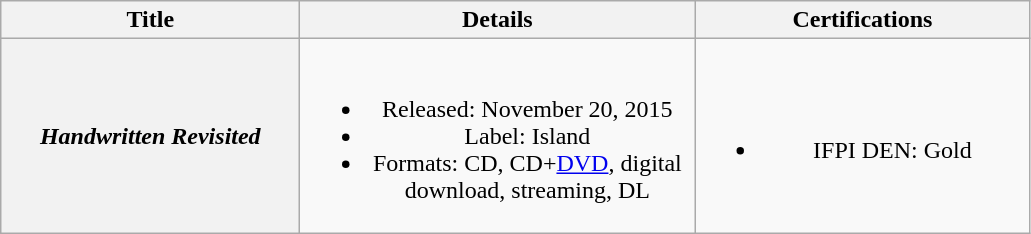<table class="wikitable plainrowheaders" style="text-align:center;">
<tr>
<th scope="col" style="width:12em;">Title</th>
<th scope="col" style="width:16em;">Details</th>
<th scope="col" style="width:13.5em;">Certifications</th>
</tr>
<tr>
<th scope="row"><em>Handwritten Revisited</em></th>
<td><br><ul><li>Released: November 20, 2015</li><li>Label: Island</li><li>Formats: CD, CD+<a href='#'>DVD</a>, digital download, streaming, DL</li></ul></td>
<td><br><ul><li>IFPI DEN: Gold</li></ul></td>
</tr>
</table>
